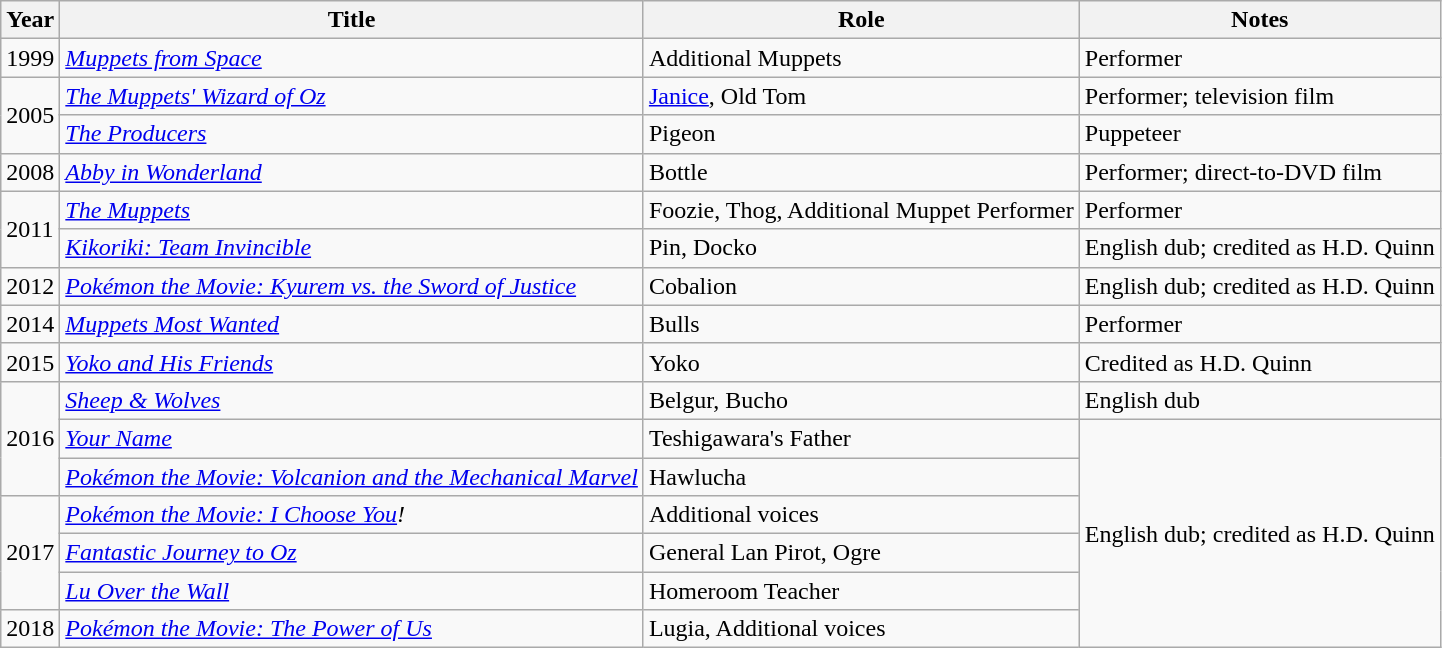<table class="wikitable">
<tr>
<th>Year</th>
<th>Title</th>
<th>Role</th>
<th>Notes</th>
</tr>
<tr>
<td>1999</td>
<td><em><a href='#'>Muppets from Space</a></em></td>
<td>Additional Muppets</td>
<td>Performer</td>
</tr>
<tr>
<td rowspan="2">2005</td>
<td><em><a href='#'>The Muppets' Wizard of Oz</a></em></td>
<td><a href='#'>Janice</a>, Old Tom</td>
<td>Performer; television film</td>
</tr>
<tr>
<td><em><a href='#'>The Producers</a></em></td>
<td>Pigeon</td>
<td>Puppeteer</td>
</tr>
<tr>
<td>2008</td>
<td><em><a href='#'>Abby in Wonderland</a></em></td>
<td>Bottle</td>
<td>Performer; direct-to-DVD film</td>
</tr>
<tr>
<td rowspan="2">2011</td>
<td><em><a href='#'>The Muppets</a></em></td>
<td>Foozie, Thog, Additional Muppet Performer</td>
<td>Performer</td>
</tr>
<tr>
<td><em><a href='#'>Kikoriki: Team Invincible</a></em></td>
<td>Pin, Docko</td>
<td>English dub; credited as H.D. Quinn</td>
</tr>
<tr>
<td>2012</td>
<td><em><a href='#'>Pokémon the Movie: Kyurem vs. the Sword of Justice</a></em></td>
<td>Cobalion</td>
<td>English dub; credited as H.D. Quinn</td>
</tr>
<tr>
<td>2014</td>
<td><em><a href='#'>Muppets Most Wanted</a></em></td>
<td>Bulls</td>
<td>Performer</td>
</tr>
<tr>
<td>2015</td>
<td><em><a href='#'>Yoko and His Friends</a></em></td>
<td>Yoko</td>
<td>Credited as H.D. Quinn</td>
</tr>
<tr>
<td rowspan="3">2016</td>
<td><em><a href='#'>Sheep & Wolves</a></em></td>
<td>Belgur, Bucho</td>
<td>English dub</td>
</tr>
<tr>
<td><em><a href='#'>Your Name</a></em></td>
<td>Teshigawara's Father</td>
<td rowspan="6">English dub; credited as H.D. Quinn</td>
</tr>
<tr>
<td><em><a href='#'>Pokémon the Movie: Volcanion and the Mechanical Marvel</a></em></td>
<td>Hawlucha</td>
</tr>
<tr>
<td rowspan="3">2017</td>
<td><em><a href='#'>Pokémon the Movie: I Choose You</a>!</em></td>
<td>Additional voices</td>
</tr>
<tr>
<td><em><a href='#'>Fantastic Journey to Oz</a></em></td>
<td>General Lan Pirot, Ogre</td>
</tr>
<tr>
<td><em><a href='#'>Lu Over the Wall</a></em></td>
<td>Homeroom Teacher</td>
</tr>
<tr>
<td>2018</td>
<td><em><a href='#'>Pokémon the Movie: The Power of Us</a></em></td>
<td>Lugia, Additional voices</td>
</tr>
</table>
